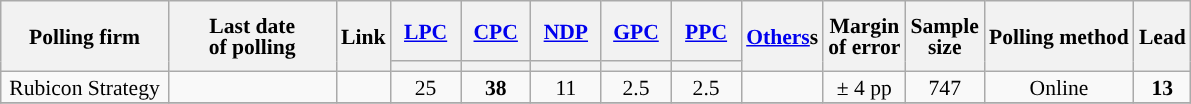<table class="wikitable sortable mw-datatable" style="text-align:center;font-size:90%;line-height:14px;">
<tr style="height:40px;">
<th style="width:105px;" rowspan="2">Polling firm</th>
<th style="width:105px;" rowspan="2">Last date<br>of polling</th>
<th rowspan="2">Link</th>
<th style="width:40px;"><a href='#'>LPC</a></th>
<th style="width:40px;"><a href='#'>CPC</a></th>
<th style="width:40px;"><a href='#'>NDP</a></th>
<th style="width:40px;"><a href='#'>GPC</a></th>
<th style="width:40px;"><a href='#'>PPC</a></th>
<th rowspan="2" style="width:40px"><a href='#'>Others</a>s</th>
<th rowspan="2">Margin<br>of error</th>
<th rowspan="2">Sample<br>size</th>
<th rowspan="2">Polling method</th>
<th rowspan="2">Lead</th>
</tr>
<tr class="sorttop">
<th style="background:"></th>
<th style="background:"></th>
<th style="background:"></th>
<th style="background:"></th>
<th style="background:"></th>
</tr>
<tr>
<td>Rubicon Strategy</td>
<td></td>
<td></td>
<td>25</td>
<td><strong>38</strong></td>
<td>11</td>
<td>2.5</td>
<td>2.5</td>
<td></td>
<td>± 4 pp</td>
<td>747</td>
<td>Online</td>
<td><strong>13</strong></td>
</tr>
<tr>
</tr>
</table>
